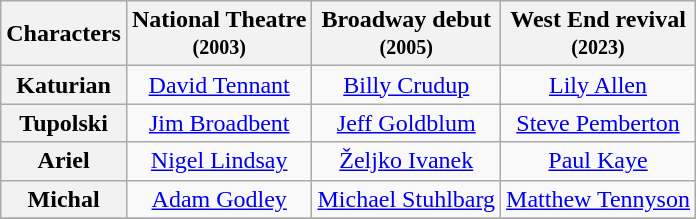<table class="wikitable" style="width:1000;">
<tr>
<th>Characters</th>
<th>National Theatre <br> <small> (2003) </small></th>
<th>Broadway debut <br> <small> (2005) </small></th>
<th>West End revival <br> <small> (2023) </small></th>
</tr>
<tr>
<th>Katurian</th>
<td colspan='1' align=center><a href='#'>David Tennant</a></td>
<td colspan='1' align=center><a href='#'>Billy Crudup</a></td>
<td colspan='1' align=center><a href='#'>Lily Allen</a></td>
</tr>
<tr>
<th>Tupolski</th>
<td colspan='1' align=center><a href='#'>Jim Broadbent</a></td>
<td colspan='1' align=center><a href='#'>Jeff Goldblum</a></td>
<td colspan='1' align=center><a href='#'>Steve Pemberton</a></td>
</tr>
<tr>
<th>Ariel</th>
<td colspan='1' align=center><a href='#'>Nigel Lindsay</a></td>
<td colspan='1' align=center><a href='#'>Željko Ivanek</a></td>
<td colspan='1' align=center><a href='#'>Paul Kaye</a></td>
</tr>
<tr>
<th>Michal</th>
<td colspan='1' align=center><a href='#'>Adam Godley</a></td>
<td colspan='1' align=center><a href='#'>Michael Stuhlbarg</a></td>
<td colspan='1' align=center><a href='#'>Matthew Tennyson</a></td>
</tr>
<tr>
</tr>
</table>
